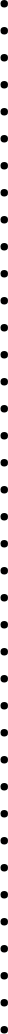<table style="padding: 0em 1em 0em 1em;">
<tr valign="top">
<td width="15%" rowspan="2"><br><ul><li></li><li></li><li></li><li></li><li></li><li></li><li></li><li></li><li></li><li></li><li></li><li></li><li></li><li></li><li></li><li></li><li></li><li></li><li></li><li></li><li></li><li></li><li></li><li></li><li></li><li></li><li></li><li></li><li></li><li></li><li></li><li></li><li></li><li></li><li></li><li></li><li></li><li></li><li></li></ul></td>
</tr>
</table>
